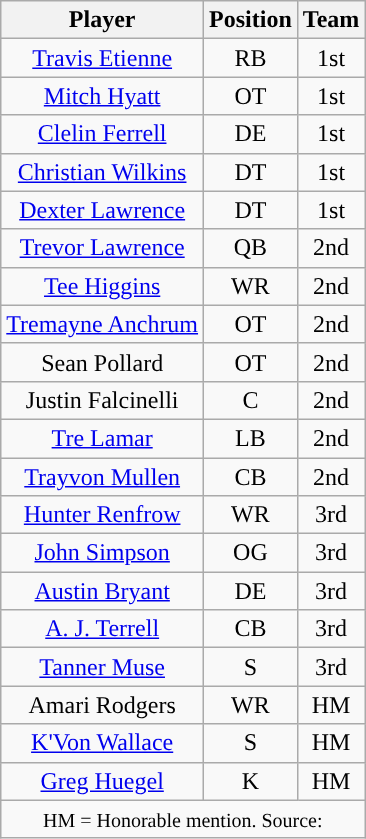<table class="wikitable" style="text-align: center">
<tr align=center>
<th>Player</th>
<th>Position</th>
<th>Team</th>
</tr>
<tr>
<td><a href='#'>Travis Etienne</a></td>
<td>RB</td>
<td>1st</td>
</tr>
<tr>
<td><a href='#'>Mitch Hyatt</a></td>
<td>OT</td>
<td>1st</td>
</tr>
<tr>
<td><a href='#'>Clelin Ferrell</a></td>
<td>DE</td>
<td>1st</td>
</tr>
<tr>
<td><a href='#'>Christian Wilkins</a></td>
<td>DT</td>
<td>1st</td>
</tr>
<tr>
<td><a href='#'>Dexter Lawrence</a></td>
<td>DT</td>
<td>1st</td>
</tr>
<tr>
<td><a href='#'>Trevor Lawrence</a></td>
<td>QB</td>
<td>2nd</td>
</tr>
<tr>
<td><a href='#'>Tee Higgins</a></td>
<td>WR</td>
<td>2nd</td>
</tr>
<tr>
<td><a href='#'>Tremayne Anchrum</a></td>
<td>OT</td>
<td>2nd</td>
</tr>
<tr>
<td>Sean Pollard</td>
<td>OT</td>
<td>2nd</td>
</tr>
<tr>
<td>Justin Falcinelli</td>
<td>C</td>
<td>2nd</td>
</tr>
<tr>
<td><a href='#'>Tre Lamar</a></td>
<td>LB</td>
<td>2nd</td>
</tr>
<tr>
<td><a href='#'>Trayvon Mullen</a></td>
<td>CB</td>
<td>2nd</td>
</tr>
<tr>
<td><a href='#'>Hunter Renfrow</a></td>
<td>WR</td>
<td>3rd</td>
</tr>
<tr>
<td><a href='#'>John Simpson</a></td>
<td>OG</td>
<td>3rd</td>
</tr>
<tr>
<td><a href='#'>Austin Bryant</a></td>
<td>DE</td>
<td>3rd</td>
</tr>
<tr>
<td><a href='#'>A. J. Terrell</a></td>
<td>CB</td>
<td>3rd</td>
</tr>
<tr>
<td><a href='#'>Tanner Muse</a></td>
<td>S</td>
<td>3rd</td>
</tr>
<tr>
<td>Amari Rodgers</td>
<td>WR</td>
<td>HM</td>
</tr>
<tr>
<td><a href='#'>K'Von Wallace</a></td>
<td>S</td>
<td>HM</td>
</tr>
<tr>
<td><a href='#'>Greg Huegel</a></td>
<td>K</td>
<td>HM</td>
</tr>
<tr>
<td colspan="3"><small>HM = Honorable mention. Source:</small></td>
</tr>
</table>
